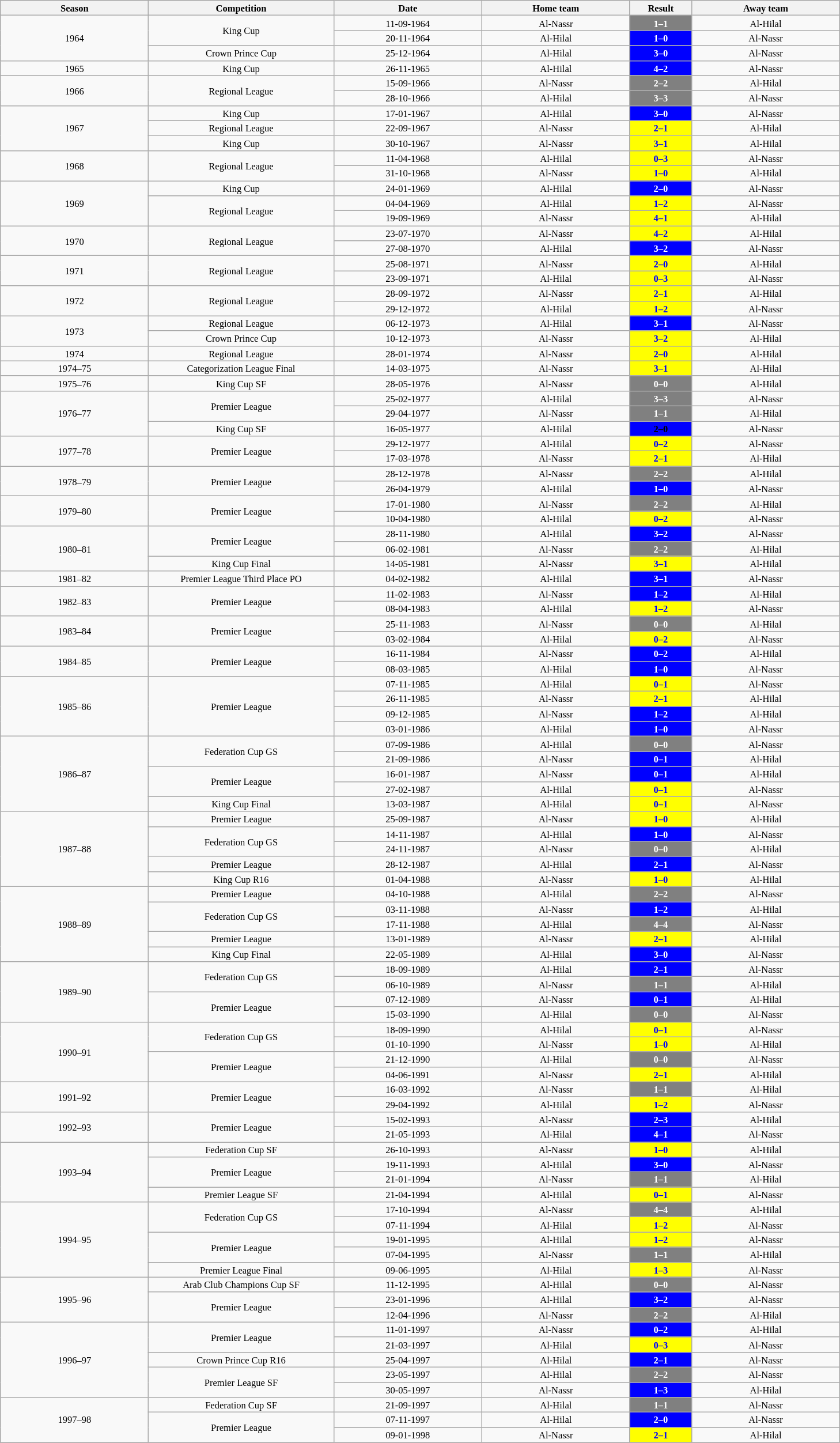<table class="wikitable" style="text-align: center; width=20%; font-size: 11px">
<tr>
<th rowspan=1 width=12%><strong>Season</strong></th>
<th rowspan=1 width=15%><strong>Competition</strong></th>
<th rowspan=1 width=12%><strong>Date</strong></th>
<th rowspan=1 width=12%><strong>Home team</strong></th>
<th rowspan=1 width=5%><strong>Result</strong></th>
<th rowspan=1 width=12%><strong>Away team</strong></th>
</tr>
<tr>
<td rowspan=3>1964</td>
<td rowspan=2>King Cup</td>
<td>11-09-1964</td>
<td>Al-Nassr</td>
<td style="background:#808080 ;color:white;"><strong>1–1</strong></td>
<td>Al-Hilal</td>
</tr>
<tr>
<td>20-11-1964</td>
<td>Al-Hilal</td>
<td style="background:Blue; color:white;"><strong>1–0</strong></td>
<td>Al-Nassr</td>
</tr>
<tr>
<td>Crown Prince Cup</td>
<td>25-12-1964</td>
<td>Al-Hilal</td>
<td style="background:Blue; color:white;"><strong>3–0</strong></td>
<td>Al-Nassr</td>
</tr>
<tr>
<td rowspan=1>1965</td>
<td rowspan=1>King Cup</td>
<td>26-11-1965</td>
<td>Al-Hilal</td>
<td style="background:Blue; color:white;"><strong>4–2</strong></td>
<td>Al-Nassr</td>
</tr>
<tr>
<td rowspan=2>1966</td>
<td rowspan=2>Regional League</td>
<td>15-09-1966</td>
<td>Al-Nassr</td>
<td style="background:#808080 ;color:white;"><strong>2–2</strong></td>
<td>Al-Hilal</td>
</tr>
<tr>
<td>28-10-1966</td>
<td>Al-Hilal</td>
<td style="background:#808080 ;color:white;"><strong>3–3</strong></td>
<td>Al-Nassr</td>
</tr>
<tr>
<td rowspan=3>1967</td>
<td rowspan=1>King Cup</td>
<td>17-01-1967</td>
<td>Al-Hilal</td>
<td style="background:Blue; color:white;"><strong>3–0</strong></td>
<td>Al-Nassr</td>
</tr>
<tr>
<td rowspan=1>Regional League</td>
<td>22-09-1967</td>
<td>Al-Nassr</td>
<td style="background:yellow ;color:blue;"><strong>2–1</strong></td>
<td>Al-Hilal</td>
</tr>
<tr>
<td rowspan=1>King Cup</td>
<td>30-10-1967</td>
<td>Al-Nassr</td>
<td style="background:yellow; color:blue;"><strong>3–1</strong></td>
<td>Al-Hilal</td>
</tr>
<tr>
<td rowspan=2>1968</td>
<td rowspan=2>Regional League</td>
<td>11-04-1968</td>
<td>Al-Hilal</td>
<td style="background:yellow ;color:blue;"><strong>0–3</strong></td>
<td>Al-Nassr</td>
</tr>
<tr>
<td>31-10-1968</td>
<td>Al-Nassr</td>
<td style="background:yellow ;color:blue;"><strong>1–0</strong></td>
<td>Al-Hilal</td>
</tr>
<tr>
<td rowspan=3>1969</td>
<td rowspan=1>King Cup</td>
<td>24-01-1969</td>
<td>Al-Hilal</td>
<td style="background:blue ;color:white;"><strong>2–0</strong></td>
<td>Al-Nassr</td>
</tr>
<tr>
<td rowspan=2>Regional League</td>
<td>04-04-1969</td>
<td>Al-Hilal</td>
<td style="background:yellow ;color:blue;"><strong>1–2</strong></td>
<td>Al-Nassr</td>
</tr>
<tr>
<td>19-09-1969</td>
<td>Al-Nassr</td>
<td style="background:yellow ;color:blue;"><strong>4–1</strong></td>
<td>Al-Hilal</td>
</tr>
<tr>
<td rowspan=2>1970</td>
<td rowspan=2>Regional League</td>
<td>23-07-1970</td>
<td>Al-Nassr</td>
<td style="background:yellow ;color:blue;"><strong>4–2</strong></td>
<td>Al-Hilal</td>
</tr>
<tr>
<td>27-08-1970</td>
<td>Al-Hilal</td>
<td style="background:blue ;color:white;"><strong>3–2</strong></td>
<td>Al-Nassr</td>
</tr>
<tr>
<td rowspan=2>1971</td>
<td rowspan=2>Regional League</td>
<td>25-08-1971</td>
<td>Al-Nassr</td>
<td style="background:yellow ;color:blue;"><strong>2–0</strong></td>
<td>Al-Hilal</td>
</tr>
<tr>
<td>23-09-1971</td>
<td>Al-Hilal</td>
<td style="background:yellow ;color:blue;"><strong>0–3</strong></td>
<td>Al-Nassr</td>
</tr>
<tr>
<td rowspan=2>1972</td>
<td rowspan=2>Regional League</td>
<td>28-09-1972</td>
<td>Al-Nassr</td>
<td style="background:yellow ;color:blue;"><strong>2–1</strong></td>
<td>Al-Hilal</td>
</tr>
<tr>
<td>29-12-1972</td>
<td>Al-Hilal</td>
<td style="background:yellow ;color:blue;"><strong>1–2</strong></td>
<td>Al-Nassr</td>
</tr>
<tr>
<td rowspan=2>1973</td>
<td rowspan=1>Regional League</td>
<td>06-12-1973</td>
<td>Al-Hilal</td>
<td style="background:blue ;color:white;"><strong>3–1</strong></td>
<td>Al-Nassr</td>
</tr>
<tr>
<td rowspan=1>Crown Prince Cup</td>
<td>10-12-1973</td>
<td>Al-Nassr</td>
<td style="background:yellow; color:blue;"><strong>3–2 </strong></td>
<td>Al-Hilal</td>
</tr>
<tr>
<td rowspan=1>1974</td>
<td rowspan=1>Regional League</td>
<td>28-01-1974</td>
<td>Al-Nassr</td>
<td style="background:yellow ;color:blue;"><strong>2–0</strong></td>
<td>Al-Hilal</td>
</tr>
<tr>
<td rowspan=1>1974–75</td>
<td rowspan=1>Categorization League Final</td>
<td>14-03-1975</td>
<td>Al-Nassr</td>
<td style="background:yellow ;color:blue;"><strong>3–1</strong></td>
<td>Al-Hilal</td>
</tr>
<tr>
<td rowspan=1>1975–76</td>
<td rowspan=1>King Cup SF</td>
<td>28-05-1976</td>
<td>Al-Nassr</td>
<td style="background:#808080 ;color:white;"><strong>0–0</strong></td>
<td>Al-Hilal</td>
</tr>
<tr>
<td rowspan=3>1976–77</td>
<td rowspan=2>Premier League</td>
<td>25-02-1977</td>
<td>Al-Hilal</td>
<td style="background:#808080 ;color:white;"><strong>3–3</strong></td>
<td>Al-Nassr</td>
</tr>
<tr>
<td>29-04-1977</td>
<td>Al-Nassr</td>
<td style="background:#808080 ;color:white;"><strong>1–1</strong></td>
<td>Al-Hilal</td>
</tr>
<tr>
<td>King Cup SF</td>
<td>16-05-1977</td>
<td>Al-Hilal</td>
<td bgcolor=blue><span><strong>2–0</strong></span></td>
<td>Al-Nassr</td>
</tr>
<tr>
<td rowspan=2>1977–78</td>
<td rowspan=2>Premier League</td>
<td>29-12-1977</td>
<td>Al-Hilal</td>
<td style="background:yellow;color:blue;"><strong>0–2</strong></td>
<td>Al-Nassr</td>
</tr>
<tr>
<td>17-03-1978</td>
<td>Al-Nassr</td>
<td style="background:yellow ;color:blue;"><strong>2–1</strong></td>
<td>Al-Hilal</td>
</tr>
<tr>
<td rowspan=2>1978–79</td>
<td rowspan=2>Premier League</td>
<td>28-12-1978</td>
<td>Al-Nassr</td>
<td style="background:#808080 ;color:white;"><strong>2–2</strong></td>
<td>Al-Hilal</td>
</tr>
<tr>
<td>26-04-1979</td>
<td>Al-Hilal</td>
<td style="background:blue;color:white;"><strong>1–0</strong></td>
<td>Al-Nassr</td>
</tr>
<tr>
<td rowspan=2>1979–80</td>
<td rowspan=2>Premier League</td>
<td>17-01-1980</td>
<td>Al-Nassr</td>
<td style="background:#808080 ;color:white;"><strong>2–2</strong></td>
<td>Al-Hilal</td>
</tr>
<tr>
<td>10-04-1980</td>
<td>Al-Hilal</td>
<td style="background:yellow;color:blue;"><strong>0–2</strong></td>
<td>Al-Nassr</td>
</tr>
<tr>
<td rowspan=3>1980–81</td>
<td rowspan=2>Premier League</td>
<td>28-11-1980</td>
<td>Al-Hilal</td>
<td style="background:blue ;color:white;"><strong>3–2</strong></td>
<td>Al-Nassr</td>
</tr>
<tr>
<td>06-02-1981</td>
<td>Al-Nassr</td>
<td style="background:#808080;color:white;"><strong>2–2</strong></td>
<td>Al-Hilal</td>
</tr>
<tr>
<td>King Cup Final</td>
<td>14-05-1981</td>
<td>Al-Nassr</td>
<td style="background:yellow;color:blue;"><strong>3–1</strong></td>
<td>Al-Hilal</td>
</tr>
<tr>
<td rowspan=1>1981–82</td>
<td rowspan=1>Premier League Third Place PO</td>
<td>04-02-1982</td>
<td>Al-Hilal</td>
<td style="background:blue ;color:white;"><strong>3–1</strong></td>
<td>Al-Nassr</td>
</tr>
<tr>
<td rowspan=2>1982–83</td>
<td rowspan=2>Premier League</td>
<td>11-02-1983</td>
<td>Al-Nassr</td>
<td style="background:blue ;color:white;"><strong>1–2</strong></td>
<td>Al-Hilal</td>
</tr>
<tr>
<td>08-04-1983</td>
<td>Al-Hilal</td>
<td style="background:yellow;color:blue;"><strong>1–2</strong></td>
<td>Al-Nassr</td>
</tr>
<tr>
<td rowspan=2>1983–84</td>
<td rowspan=2>Premier League</td>
<td>25-11-1983</td>
<td>Al-Nassr</td>
<td style="background:#808080 ;color:white;"><strong>0–0</strong></td>
<td>Al-Hilal</td>
</tr>
<tr>
<td>03-02-1984</td>
<td>Al-Hilal</td>
<td style="background:yellow;color:blue;"><strong>0–2</strong></td>
<td>Al-Nassr</td>
</tr>
<tr>
<td rowspan=2>1984–85</td>
<td rowspan=2>Premier League</td>
<td>16-11-1984</td>
<td>Al-Nassr</td>
<td style="background:blue ;color:white;"><strong>0–2</strong></td>
<td>Al-Hilal</td>
</tr>
<tr>
<td>08-03-1985</td>
<td>Al-Hilal</td>
<td style="background:blue;color:white;"><strong>1–0</strong></td>
<td>Al-Nassr</td>
</tr>
<tr>
<td rowspan=4>1985–86</td>
<td rowspan=4>Premier League</td>
<td>07-11-1985</td>
<td>Al-Hilal</td>
<td style="background:yellow ;color:blue;"><strong>0–1</strong></td>
<td>Al-Nassr</td>
</tr>
<tr>
<td>26-11-1985</td>
<td>Al-Nassr</td>
<td style="background:yellow ;color:blue;"><strong>2–1</strong></td>
<td>Al-Hilal</td>
</tr>
<tr>
<td>09-12-1985</td>
<td>Al-Nassr</td>
<td style="background:blue; color:white;"><strong>1–2</strong></td>
<td>Al-Hilal</td>
</tr>
<tr>
<td>03-01-1986</td>
<td>Al-Hilal</td>
<td style="background:blue; color:white;"><strong>1–0</strong></td>
<td>Al-Nassr</td>
</tr>
<tr>
<td rowspan=5>1986–87</td>
<td rowspan=2>Federation Cup GS</td>
<td>07-09-1986</td>
<td>Al-Hilal</td>
<td style="background:#808080 ;color:white;"><strong>0–0</strong></td>
<td>Al-Nassr</td>
</tr>
<tr>
<td>21-09-1986</td>
<td>Al-Nassr</td>
<td style="background:blue; color:white;"><strong>0–1</strong></td>
<td>Al-Hilal</td>
</tr>
<tr>
<td rowspan=2>Premier League</td>
<td>16-01-1987</td>
<td>Al-Nassr</td>
<td style="background:blue ;color:white;"><strong>0–1</strong></td>
<td>Al-Hilal</td>
</tr>
<tr>
<td>27-02-1987</td>
<td>Al-Hilal</td>
<td style="background:yellow ;color:blue;"><strong>0–1</strong></td>
<td>Al-Nassr</td>
</tr>
<tr>
<td rowspan=1>King Cup Final</td>
<td>13-03-1987</td>
<td>Al-Hilal</td>
<td style="background:yellow ;color:blue;"><strong>0–1</strong></td>
<td>Al-Nassr</td>
</tr>
<tr>
<td rowspan=5>1987–88</td>
<td rowspan=1>Premier League</td>
<td>25-09-1987</td>
<td>Al-Nassr</td>
<td style="background:yellow ;color:blue;"><strong>1–0</strong></td>
<td>Al-Hilal</td>
</tr>
<tr>
<td rowspan=2>Federation Cup GS</td>
<td>14-11-1987</td>
<td>Al-Hilal</td>
<td style="background:blue ;color:white;"><strong>1–0</strong></td>
<td>Al-Nassr</td>
</tr>
<tr>
<td>24-11-1987</td>
<td>Al-Nassr</td>
<td style="background:#808080; color:white;"><strong>0–0</strong></td>
<td>Al-Hilal</td>
</tr>
<tr>
<td rowspan=1>Premier League</td>
<td>28-12-1987</td>
<td>Al-Hilal</td>
<td style="background:blue ;color:white;"><strong>2–1</strong></td>
<td>Al-Nassr</td>
</tr>
<tr>
<td rowspan=1>King Cup R16</td>
<td>01-04-1988</td>
<td>Al-Nassr</td>
<td style="background:yellow ;color:blue;"><strong>1–0</strong></td>
<td>Al-Hilal</td>
</tr>
<tr>
<td rowspan=5>1988–89</td>
<td rowspan=1>Premier League</td>
<td>04-10-1988</td>
<td>Al-Hilal</td>
<td style="background:#808080; color:white;"><strong>2–2</strong></td>
<td>Al-Nassr</td>
</tr>
<tr>
<td rowspan=2>Federation Cup GS</td>
<td>03-11-1988</td>
<td>Al-Nassr</td>
<td style="background:blue ;color:white;"><strong>1–2</strong></td>
<td>Al-Hilal</td>
</tr>
<tr>
<td>17-11-1988</td>
<td>Al-Hilal</td>
<td style="background:#808080; color:white;"><strong>4–4</strong></td>
<td>Al-Nassr</td>
</tr>
<tr>
<td rowspan=1>Premier League</td>
<td>13-01-1989</td>
<td>Al-Nassr</td>
<td style="background:yellow ;color:blue;"><strong>2–1</strong></td>
<td>Al-Hilal</td>
</tr>
<tr>
<td rowspan=1>King Cup Final</td>
<td>22-05-1989</td>
<td>Al-Hilal</td>
<td style="background:blue ;color:white;"><strong>3–0</strong></td>
<td>Al-Nassr</td>
</tr>
<tr>
<td rowspan=4>1989–90</td>
<td rowspan=2>Federation Cup GS</td>
<td>18-09-1989</td>
<td>Al-Hilal</td>
<td style="background:blue ;color:white;"><strong>2–1</strong></td>
<td>Al-Nassr</td>
</tr>
<tr>
<td>06-10-1989</td>
<td>Al-Nassr</td>
<td style="background:#808080; color:white;"><strong>1–1</strong></td>
<td>Al-Hilal</td>
</tr>
<tr>
<td rowspan=2>Premier League</td>
<td>07-12-1989</td>
<td>Al-Nassr</td>
<td style="background:blue ;color:white;"><strong>0–1</strong></td>
<td>Al-Hilal</td>
</tr>
<tr>
<td>15-03-1990</td>
<td>Al-Hilal</td>
<td style="background:#808080 ;color:white;"><strong>0–0</strong></td>
<td>Al-Nassr</td>
</tr>
<tr>
<td rowspan=4>1990–91</td>
<td rowspan=2>Federation Cup GS</td>
<td>18-09-1990</td>
<td>Al-Hilal</td>
<td style="background:yellow ;color:blue;"><strong>0–1</strong></td>
<td>Al-Nassr</td>
</tr>
<tr>
<td>01-10-1990</td>
<td>Al-Nassr</td>
<td style="background:yellow; color:blue;"><strong>1–0</strong></td>
<td>Al-Hilal</td>
</tr>
<tr>
<td rowspan=2>Premier League</td>
<td>21-12-1990</td>
<td>Al-Hilal</td>
<td style="background:#808080 ;color:white;"><strong>0–0</strong></td>
<td>Al-Nassr</td>
</tr>
<tr>
<td>04-06-1991</td>
<td>Al-Nassr</td>
<td style="background:yellow;color:blue;"><strong>2–1</strong></td>
<td>Al-Hilal</td>
</tr>
<tr>
<td rowspan=2>1991–92</td>
<td rowspan=2>Premier League</td>
<td>16-03-1992</td>
<td>Al-Nassr</td>
<td style="background:#808080 ;color:white;"><strong>1–1</strong></td>
<td>Al-Hilal</td>
</tr>
<tr>
<td>29-04-1992</td>
<td>Al-Hilal</td>
<td style="background:yellow; color:blue;"><strong>1–2</strong></td>
<td>Al-Nassr</td>
</tr>
<tr>
<td rowspan=2>1992–93</td>
<td rowspan=2>Premier League</td>
<td>15-02-1993</td>
<td>Al-Nassr</td>
<td style="background:blue ;color:white;"><strong>2–3</strong></td>
<td>Al-Hilal</td>
</tr>
<tr>
<td>21-05-1993</td>
<td>Al-Hilal</td>
<td style="background:blue; color:white;"><strong>4–1</strong></td>
<td>Al-Nassr</td>
</tr>
<tr>
<td rowspan=4>1993–94</td>
<td rowspan=1>Federation Cup SF</td>
<td>26-10-1993</td>
<td>Al-Nassr</td>
<td style="background:yellow ;color:blue;"><strong>1–0</strong></td>
<td>Al-Hilal</td>
</tr>
<tr>
<td rowspan=2>Premier League</td>
<td>19-11-1993</td>
<td>Al-Hilal</td>
<td style="background:blue; color:white;"><strong>3–0</strong></td>
<td>Al-Nassr</td>
</tr>
<tr>
<td>21-01-1994</td>
<td>Al-Nassr</td>
<td style="background:#808080; color:white;"><strong>1–1</strong></td>
<td>Al-Hilal</td>
</tr>
<tr>
<td rowspan=1>Premier League SF</td>
<td>21-04-1994</td>
<td>Al-Hilal</td>
<td style="background:yellow; color:blue;"><strong>0–1</strong></td>
<td>Al-Nassr</td>
</tr>
<tr>
<td rowspan=5>1994–95</td>
<td rowspan=2>Federation Cup GS</td>
<td>17-10-1994</td>
<td>Al-Nassr</td>
<td style="background:#808080 ;color:white;"><strong>4–4</strong></td>
<td>Al-Hilal</td>
</tr>
<tr>
<td>07-11-1994</td>
<td>Al-Hilal</td>
<td style="background:yellow; color:blue;"><strong>1–2</strong></td>
<td>Al-Nassr</td>
</tr>
<tr>
<td rowspan=2>Premier League</td>
<td>19-01-1995</td>
<td>Al-Hilal</td>
<td style="background:yellow; color:blue;"><strong>1–2</strong></td>
<td>Al-Nassr</td>
</tr>
<tr>
<td>07-04-1995</td>
<td>Al-Nassr</td>
<td style="background:#808080; color:white;"><strong>1–1</strong></td>
<td>Al-Hilal</td>
</tr>
<tr>
<td rowspan=1>Premier League Final</td>
<td>09-06-1995</td>
<td>Al-Hilal</td>
<td style="background:yellow; color:blue;"><strong>1–3</strong></td>
<td>Al-Nassr</td>
</tr>
<tr>
<td rowspan=3>1995–96</td>
<td rowspan=1>Arab Club Champions Cup SF</td>
<td>11-12-1995</td>
<td>Al-Hilal</td>
<td style="background:#808080 ;color:white;"><strong>0–0</strong></td>
<td>Al-Nassr</td>
</tr>
<tr>
<td rowspan=2>Premier League</td>
<td>23-01-1996</td>
<td>Al-Hilal</td>
<td style="background:blue; color:white;"><strong>3–2</strong></td>
<td>Al-Nassr</td>
</tr>
<tr>
<td>12-04-1996</td>
<td>Al-Nassr</td>
<td style="background:#808080; color:white;"><strong>2–2</strong></td>
<td>Al-Hilal</td>
</tr>
<tr>
<td rowspan=5>1996–97</td>
<td rowspan=2>Premier League</td>
<td>11-01-1997</td>
<td>Al-Nassr</td>
<td style="background:blue ;color:white;"><strong>0–2</strong></td>
<td>Al-Hilal</td>
</tr>
<tr>
<td>21-03-1997</td>
<td>Al-Hilal</td>
<td style="background:yellow; color:blue;"><strong>0–3</strong></td>
<td>Al-Nassr</td>
</tr>
<tr>
<td rowspan=1>Crown Prince Cup R16</td>
<td>25-04-1997</td>
<td>Al-Hilal</td>
<td style="background:blue; color:white;"><strong>2–1</strong></td>
<td>Al-Nassr</td>
</tr>
<tr>
<td rowspan=2>Premier League SF</td>
<td>23-05-1997</td>
<td>Al-Hilal</td>
<td style="background:#808080 ;color:white;"><strong>2–2</strong></td>
<td>Al-Nassr</td>
</tr>
<tr>
<td>30-05-1997</td>
<td>Al-Nassr</td>
<td style="background:blue; color:white;"><strong>1–3</strong></td>
<td>Al-Hilal</td>
</tr>
<tr>
<td rowspan=3>1997–98</td>
<td rowspan=1>Federation Cup SF</td>
<td>21-09-1997</td>
<td>Al-Hilal</td>
<td style="background:#808080; color:white;"><strong>1–1</strong></td>
<td>Al-Nassr</td>
</tr>
<tr>
<td rowspan=2>Premier League</td>
<td>07-11-1997</td>
<td>Al-Hilal</td>
<td style="background:blue; color:white;"><strong>2–0</strong></td>
<td>Al-Nassr</td>
</tr>
<tr>
<td>09-01-1998</td>
<td>Al-Nassr</td>
<td style="background:yellow; color:blue;"><strong>2–1</strong></td>
<td>Al-Hilal</td>
</tr>
<tr>
</tr>
</table>
